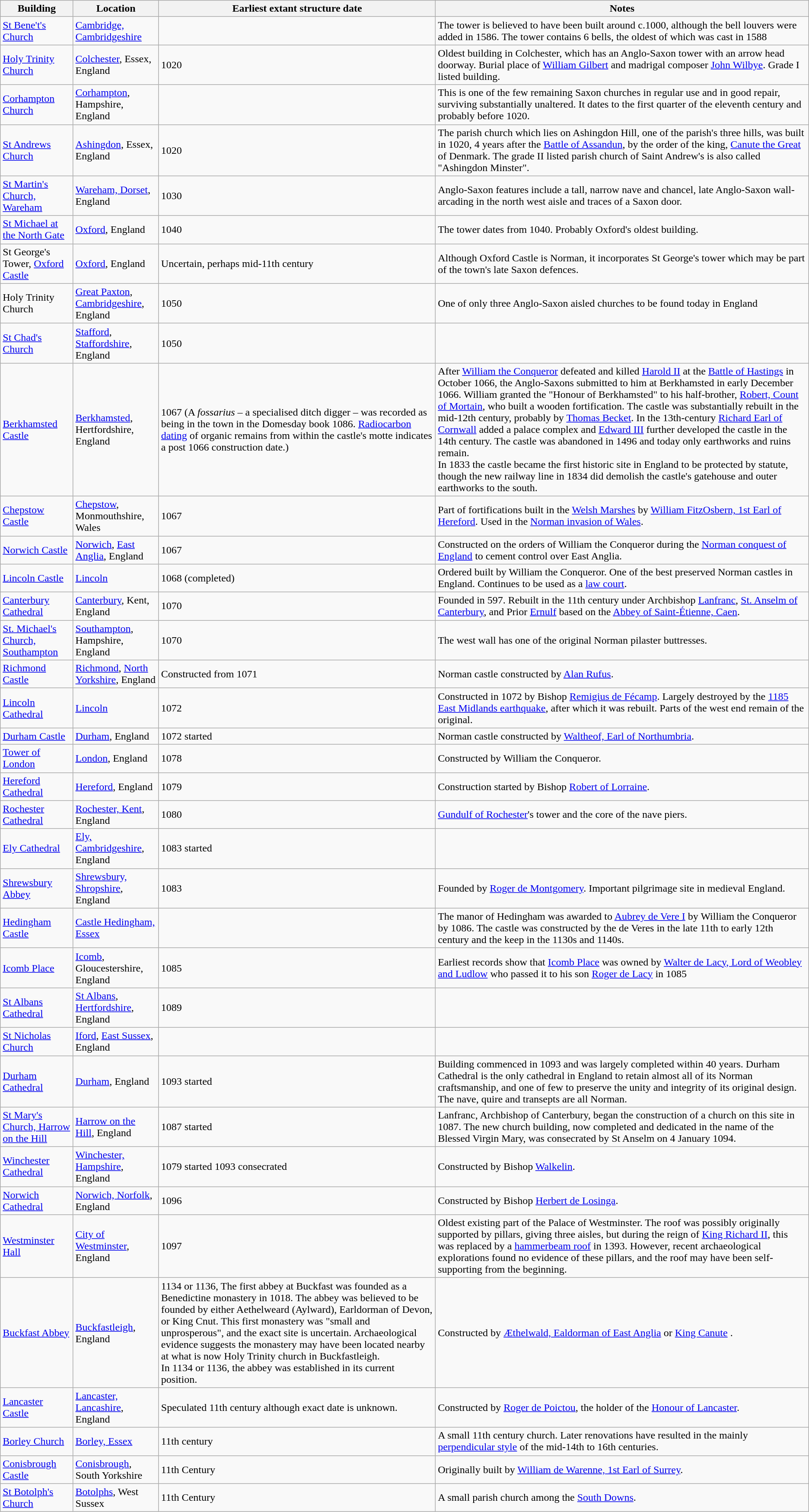<table class="wikitable">
<tr>
<th>Building</th>
<th>Location</th>
<th>Earliest extant structure date</th>
<th>Notes</th>
</tr>
<tr>
<td><a href='#'>St Bene't's Church</a></td>
<td><a href='#'>Cambridge, Cambridgeshire</a></td>
<td></td>
<td>The tower is believed to have been built around c.1000, although the bell louvers were added in 1586. The tower contains 6 bells, the oldest of which was cast in 1588</td>
</tr>
<tr>
<td><a href='#'>Holy Trinity Church</a></td>
<td><a href='#'>Colchester</a>, Essex, England</td>
<td>1020</td>
<td>Oldest building in Colchester, which has an Anglo-Saxon tower with an arrow head doorway. Burial place of <a href='#'>William Gilbert</a> and madrigal composer <a href='#'>John Wilbye</a>. Grade I listed building.</td>
</tr>
<tr>
<td><a href='#'>Corhampton Church</a></td>
<td><a href='#'>Corhampton</a>, Hampshire, England</td>
<td></td>
<td>This is one of the few remaining Saxon churches in regular use and in good repair, surviving substantially unaltered. It dates to the first quarter of the eleventh century and probably before 1020.</td>
</tr>
<tr>
<td><a href='#'>St Andrews Church</a></td>
<td><a href='#'>Ashingdon</a>, Essex, England</td>
<td>1020</td>
<td>The parish church which lies on Ashingdon Hill, one of the parish's three hills, was built in 1020, 4 years after the <a href='#'>Battle of Assandun</a>, by the order of the king, <a href='#'>Canute the Great</a> of Denmark. The grade II listed parish church of Saint Andrew's is also called "Ashingdon Minster".</td>
</tr>
<tr>
<td><a href='#'>St Martin's Church, Wareham</a></td>
<td><a href='#'>Wareham, Dorset</a>, England</td>
<td>1030</td>
<td>Anglo-Saxon features include a tall, narrow nave and chancel, late Anglo-Saxon wall-arcading in the north west aisle and traces of a Saxon door.</td>
</tr>
<tr>
<td><a href='#'>St Michael at the North Gate</a></td>
<td><a href='#'>Oxford</a>, England</td>
<td>1040</td>
<td>The tower dates from 1040. Probably Oxford's oldest building.</td>
</tr>
<tr>
<td>St George's Tower, <a href='#'>Oxford Castle</a></td>
<td><a href='#'>Oxford</a>, England</td>
<td>Uncertain, perhaps mid-11th century</td>
<td>Although Oxford Castle is Norman, it incorporates St George's tower which may be part of the town's late Saxon defences.</td>
</tr>
<tr>
<td>Holy Trinity Church</td>
<td><a href='#'>Great Paxton</a>, <a href='#'>Cambridgeshire</a>, England</td>
<td>1050</td>
<td>One of only three Anglo-Saxon aisled churches to be found today in England</td>
</tr>
<tr>
<td><a href='#'>St Chad's Church</a></td>
<td><a href='#'>Stafford</a>, <a href='#'>Staffordshire</a>, England</td>
<td>1050</td>
<td></td>
</tr>
<tr>
<td><a href='#'>Berkhamsted Castle</a></td>
<td><a href='#'>Berkhamsted</a>, Hertfordshire, England</td>
<td>1067 (A <em>fossarius</em> – a specialised ditch digger – was recorded as being in the town in the Domesday book 1086. <a href='#'>Radiocarbon dating</a> of organic remains from within the castle's motte indicates a post 1066 construction date.)</td>
<td>After <a href='#'>William the Conqueror</a> defeated and killed <a href='#'>Harold II</a> at the <a href='#'>Battle of Hastings</a> in October 1066, the Anglo-Saxons submitted to him at Berkhamsted in early December 1066. William granted the "Honour of Berkhamsted" to his half-brother, <a href='#'>Robert, Count of Mortain</a>, who built a wooden fortification. The castle was substantially rebuilt in the mid-12th century, probably by <a href='#'>Thomas Becket</a>. In the 13th-century <a href='#'>Richard Earl of Cornwall</a> added a palace complex and <a href='#'>Edward III</a> further developed the castle in the 14th century. The castle was abandoned in 1496 and today only earthworks and ruins remain.<br>In 1833 the castle became the first historic site in England to be protected by statute, though the new railway line in 1834 did demolish the castle's gatehouse and outer earthworks to the south.</td>
</tr>
<tr>
<td><a href='#'>Chepstow Castle</a></td>
<td><a href='#'>Chepstow</a>, Monmouthshire, Wales</td>
<td>1067</td>
<td>Part of fortifications built in the <a href='#'>Welsh Marshes</a> by <a href='#'>William FitzOsbern, 1st Earl of Hereford</a>. Used in the <a href='#'>Norman invasion of Wales</a>.</td>
</tr>
<tr>
<td><a href='#'>Norwich Castle</a></td>
<td><a href='#'>Norwich</a>, <a href='#'>East Anglia</a>, England</td>
<td>1067</td>
<td>Constructed on the orders of William the Conqueror during the <a href='#'>Norman conquest of England</a> to cement control over East Anglia.</td>
</tr>
<tr>
<td><a href='#'>Lincoln Castle</a></td>
<td><a href='#'>Lincoln</a></td>
<td>1068 (completed)</td>
<td>Ordered built by William the Conqueror. One of the best preserved Norman castles in England. Continues to be used as a <a href='#'>law court</a>.</td>
</tr>
<tr>
<td><a href='#'>Canterbury Cathedral</a></td>
<td><a href='#'>Canterbury</a>, Kent, England</td>
<td>1070</td>
<td>Founded in 597. Rebuilt in the 11th century under Archbishop <a href='#'>Lanfranc</a>, <a href='#'>St. Anselm of Canterbury</a>, and Prior <a href='#'>Ernulf</a> based on the <a href='#'>Abbey of Saint-Étienne, Caen</a>.</td>
</tr>
<tr>
<td><a href='#'>St. Michael's Church, Southampton</a></td>
<td><a href='#'>Southampton</a>, Hampshire, England</td>
<td>1070</td>
<td>The west wall has one of the original Norman pilaster buttresses.</td>
</tr>
<tr>
<td><a href='#'>Richmond Castle</a></td>
<td><a href='#'>Richmond</a>, <a href='#'>North Yorkshire</a>, England</td>
<td>Constructed from 1071</td>
<td>Norman castle constructed by <a href='#'>Alan Rufus</a>.</td>
</tr>
<tr>
<td><a href='#'>Lincoln Cathedral</a></td>
<td><a href='#'>Lincoln</a></td>
<td>1072</td>
<td>Constructed in 1072 by Bishop <a href='#'>Remigius de Fécamp</a>. Largely destroyed by the <a href='#'>1185 East Midlands earthquake</a>, after which it was rebuilt. Parts of the west end remain of the original.</td>
</tr>
<tr>
<td><a href='#'>Durham Castle</a></td>
<td><a href='#'>Durham</a>, England</td>
<td>1072 started</td>
<td>Norman castle constructed by <a href='#'>Waltheof, Earl of Northumbria</a>.</td>
</tr>
<tr>
<td><a href='#'>Tower of London</a></td>
<td><a href='#'>London</a>, England</td>
<td>1078</td>
<td>Constructed by William the Conqueror.</td>
</tr>
<tr>
<td><a href='#'>Hereford Cathedral</a></td>
<td><a href='#'>Hereford</a>, England</td>
<td>1079</td>
<td>Construction started by Bishop <a href='#'>Robert of Lorraine</a>.</td>
</tr>
<tr>
<td><a href='#'>Rochester Cathedral</a></td>
<td><a href='#'>Rochester, Kent</a>, England</td>
<td>1080</td>
<td><a href='#'>Gundulf of Rochester</a>'s tower and the core of the nave piers.</td>
</tr>
<tr>
<td><a href='#'>Ely Cathedral</a></td>
<td><a href='#'>Ely, Cambridgeshire</a>, England</td>
<td>1083 started</td>
<td></td>
</tr>
<tr>
<td><a href='#'>Shrewsbury Abbey</a></td>
<td><a href='#'>Shrewsbury, Shropshire</a>, England</td>
<td>1083</td>
<td>Founded by <a href='#'>Roger de Montgomery</a>. Important pilgrimage site in medieval England.</td>
</tr>
<tr>
<td><a href='#'>Hedingham Castle</a></td>
<td><a href='#'>Castle Hedingham, Essex</a></td>
<td></td>
<td>The manor of Hedingham was awarded to <a href='#'>Aubrey de Vere I</a> by William the Conqueror by 1086. The castle was constructed by the de Veres in the late 11th to early 12th century and the keep in the 1130s and 1140s.</td>
</tr>
<tr>
<td><a href='#'>Icomb Place</a></td>
<td><a href='#'>Icomb</a>, Gloucestershire, England</td>
<td>1085</td>
<td>Earliest records show that <a href='#'>Icomb Place</a> was owned by <a href='#'>Walter de Lacy, Lord of Weobley and Ludlow</a> who passed it to his son <a href='#'>Roger de Lacy</a> in 1085</td>
</tr>
<tr>
<td><a href='#'>St Albans Cathedral</a></td>
<td><a href='#'>St Albans</a>, <a href='#'>Hertfordshire</a>, England</td>
<td>1089</td>
<td></td>
</tr>
<tr>
<td><a href='#'>St Nicholas Church</a></td>
<td><a href='#'>Iford</a>, <a href='#'>East Sussex</a>, England</td>
<td></td>
<td></td>
</tr>
<tr>
<td><a href='#'>Durham Cathedral</a></td>
<td><a href='#'>Durham</a>, England</td>
<td>1093 started</td>
<td>Building commenced in 1093 and was largely completed within 40 years. Durham Cathedral is the only cathedral in England to retain almost all of its Norman craftsmanship, and one of few to preserve the unity and integrity of its original design. The nave, quire and transepts are all Norman.</td>
</tr>
<tr>
<td><a href='#'>St Mary's Church, Harrow on the Hill</a></td>
<td><a href='#'>Harrow on the Hill</a>, England</td>
<td>1087 started</td>
<td>Lanfranc, Archbishop of Canterbury, began the construction of a church on this site in 1087. The new church building, now completed and dedicated in the name of the Blessed Virgin Mary, was consecrated by St Anselm on 4 January 1094.</td>
</tr>
<tr>
<td><a href='#'>Winchester Cathedral</a></td>
<td><a href='#'>Winchester, Hampshire</a>, England</td>
<td>1079 started 1093 consecrated</td>
<td>Constructed by Bishop <a href='#'>Walkelin</a>.</td>
</tr>
<tr>
<td><a href='#'>Norwich Cathedral</a></td>
<td><a href='#'>Norwich, Norfolk</a>, England</td>
<td>1096</td>
<td>Constructed by Bishop <a href='#'>Herbert de Losinga</a>.</td>
</tr>
<tr>
<td><a href='#'>Westminster Hall</a></td>
<td><a href='#'>City of Westminster</a>, England</td>
<td>1097</td>
<td>Oldest existing part of the Palace of Westminster. The roof was possibly originally supported by pillars, giving three aisles, but during the reign of <a href='#'>King Richard II</a>, this was replaced by a <a href='#'>hammerbeam roof</a> in 1393. However, recent archaeological explorations found no evidence of these pillars, and the roof may have been self-supporting from the beginning.</td>
</tr>
<tr>
<td><a href='#'>Buckfast Abbey</a></td>
<td><a href='#'>Buckfastleigh</a>, England</td>
<td>1134 or 1136, The first abbey at Buckfast was founded as a Benedictine monastery in 1018. The abbey was believed to be founded by either Aethelweard (Aylward), Earldorman of Devon, or King Cnut. This first monastery was "small and unprosperous", and the exact site is uncertain. Archaeological evidence suggests the monastery may have been located nearby at what is now Holy Trinity church in Buckfastleigh.<br>In 1134 or 1136, the abbey was established in its current position.</td>
<td>Constructed by <a href='#'>Æthelwald, Ealdorman of East Anglia</a> or <a href='#'>King Canute</a> .</td>
</tr>
<tr>
<td><a href='#'>Lancaster Castle</a></td>
<td><a href='#'>Lancaster, Lancashire</a>, England</td>
<td>Speculated 11th century although exact date is unknown.</td>
<td>Constructed by <a href='#'>Roger de Poictou</a>, the holder of the <a href='#'>Honour of Lancaster</a>.</td>
</tr>
<tr>
<td><a href='#'>Borley Church</a></td>
<td><a href='#'>Borley, Essex</a></td>
<td>11th century</td>
<td>A small 11th century church. Later renovations have resulted in the mainly <a href='#'>perpendicular style</a> of the mid-14th to 16th centuries.</td>
</tr>
<tr>
<td><a href='#'>Conisbrough Castle</a></td>
<td><a href='#'>Conisbrough</a>, South Yorkshire</td>
<td>11th Century</td>
<td>Originally built by <a href='#'>William de Warenne, 1st Earl of Surrey</a>.</td>
</tr>
<tr>
<td><a href='#'>St Botolph's Church</a></td>
<td><a href='#'>Botolphs</a>, West Sussex</td>
<td>11th Century</td>
<td>A small parish church among the <a href='#'>South Downs</a>.</td>
</tr>
</table>
